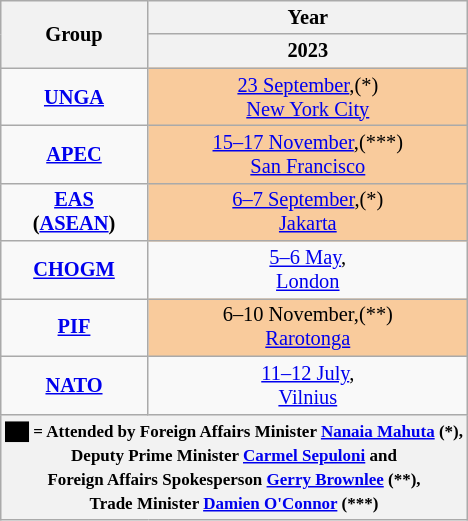<table class="wikitable" style="margin:1em auto; font-size:85%; text-align:center;">
<tr>
<th rowspan="2">Group</th>
<th colspan="1">Year</th>
</tr>
<tr>
<th>2023</th>
</tr>
<tr>
<td><strong><a href='#'>UNGA</a></strong></td>
<td style="background:#f9cb9c;"><a href='#'>23 September</a>,(*)<br> <a href='#'>New York City</a></td>
</tr>
<tr>
<td><strong><a href='#'>APEC</a></strong></td>
<td style="background:#f9cb9c;"><a href='#'>15–17 November</a>,(***)<br> <a href='#'>San Francisco</a></td>
</tr>
<tr>
<td><strong><a href='#'>EAS</a><br>(<a href='#'>ASEAN</a>)</strong></td>
<td style="background:#f9cb9c;"><a href='#'>6–7 September</a>,(*)<br> <a href='#'>Jakarta</a></td>
</tr>
<tr>
<td><strong><a href='#'>CHOGM</a></strong></td>
<td><a href='#'>5–6 May</a>,<br> <a href='#'>London</a></td>
</tr>
<tr>
<td><strong><a href='#'>PIF</a></strong></td>
<td style="background:#f9cb9c;">6–10 November,(**)<br> <a href='#'>Rarotonga</a></td>
</tr>
<tr>
<td><strong><a href='#'>NATO</a></strong></td>
<td><a href='#'>11–12 July</a>,<br> <a href='#'>Vilnius</a></td>
</tr>
<tr>
<th colspan="2"><small><span>██</span> = Attended by Foreign Affairs Minister <a href='#'>Nanaia Mahuta</a> (*),<br>Deputy Prime Minister <a href='#'>Carmel Sepuloni</a> and<br>Foreign Affairs Spokesperson <a href='#'>Gerry Brownlee</a> (**),<br>Trade Minister <a href='#'>Damien O'Connor</a> (***)</small></th>
</tr>
</table>
